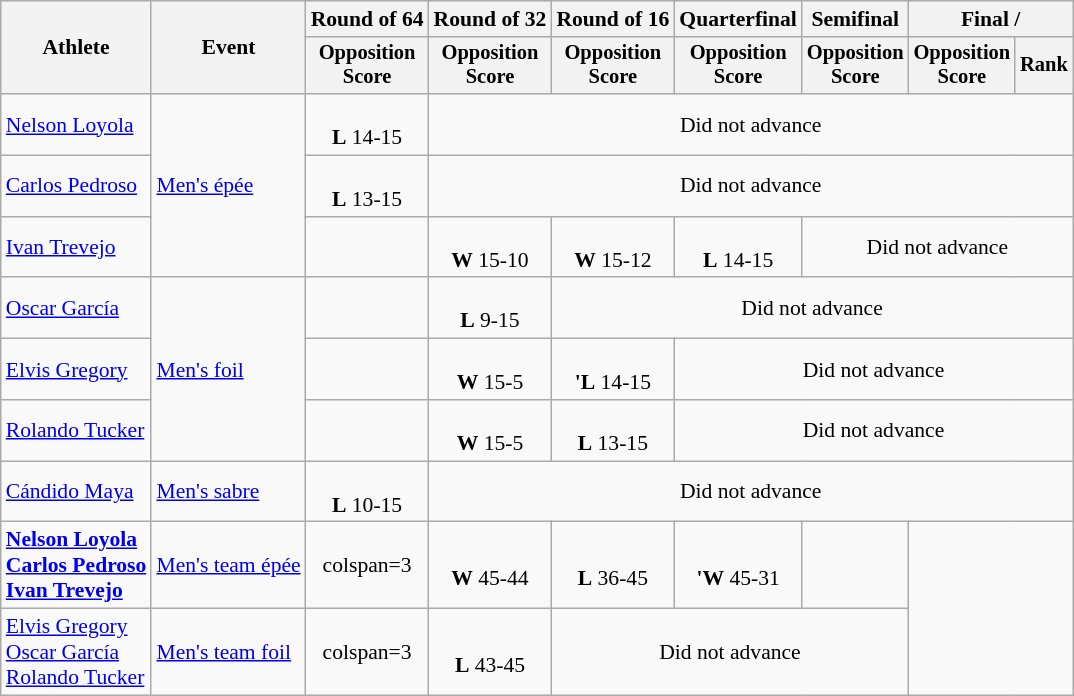<table class="wikitable" style="font-size:90%">
<tr>
<th rowspan="2">Athlete</th>
<th rowspan="2">Event</th>
<th>Round of 64</th>
<th>Round of 32</th>
<th>Round of 16</th>
<th>Quarterfinal</th>
<th>Semifinal</th>
<th colspan=2>Final / </th>
</tr>
<tr style="font-size:95%">
<th>Opposition <br> Score</th>
<th>Opposition <br> Score</th>
<th>Opposition <br> Score</th>
<th>Opposition <br> Score</th>
<th>Opposition <br> Score</th>
<th>Opposition <br> Score</th>
<th>Rank</th>
</tr>
<tr align=center>
<td align=left><a href='#'>Nelson Loyola</a></td>
<td align=left rowspan=3><a href='#'>Men's épée</a></td>
<td><br><strong>L</strong> 14-15</td>
<td colspan=6>Did not advance</td>
</tr>
<tr align=center>
<td align=left><a href='#'>Carlos Pedroso</a></td>
<td><br><strong>L</strong> 13-15</td>
<td colspan=6>Did not advance</td>
</tr>
<tr align=center>
<td align=left><a href='#'>Ivan Trevejo</a></td>
<td></td>
<td><br><strong>W</strong> 15-10</td>
<td><br><strong>W</strong> 15-12</td>
<td><br><strong>L</strong> 14-15</td>
<td colspan=3>Did not advance</td>
</tr>
<tr align=center>
<td align=left><a href='#'>Oscar García</a></td>
<td align=left rowspan=3><a href='#'>Men's foil</a></td>
<td></td>
<td><br><strong>L</strong> 9-15</td>
<td colspan=5>Did not advance</td>
</tr>
<tr align=center>
<td align=left><a href='#'>Elvis Gregory</a></td>
<td></td>
<td><br><strong>W</strong> 15-5</td>
<td><br><strong>'L</strong> 14-15</td>
<td colspan=4>Did not advance</td>
</tr>
<tr align=center>
<td align=left><a href='#'>Rolando Tucker</a></td>
<td></td>
<td><br><strong>W</strong> 15-5</td>
<td><br><strong>L</strong> 13-15</td>
<td colspan=4>Did not advance</td>
</tr>
<tr align=center>
<td align=left><a href='#'>Cándido Maya</a></td>
<td align=left><a href='#'>Men's sabre</a></td>
<td><br><strong>L</strong> 10-15</td>
<td colspan=6>Did not advance</td>
</tr>
<tr align=center>
<td align=left><strong><a href='#'>Nelson Loyola</a></strong><br> <strong><a href='#'>Carlos Pedroso</a></strong><br> <strong><a href='#'>Ivan Trevejo</a></strong></td>
<td align=left><a href='#'>Men's team épée</a></td>
<td>colspan=3 </td>
<td><br><strong>W</strong> 45-44</td>
<td><br><strong>L</strong> 36-45</td>
<td><br><strong>'W</strong> 45-31</td>
<td></td>
</tr>
<tr align=center>
<td align=left><a href='#'>Elvis Gregory</a><br> <a href='#'>Oscar García</a><br> <a href='#'>Rolando Tucker</a></td>
<td align=left><a href='#'>Men's team foil</a></td>
<td>colspan=3 </td>
<td><br><strong>L</strong> 43-45</td>
<td colspan=3>Did not advance</td>
</tr>
</table>
